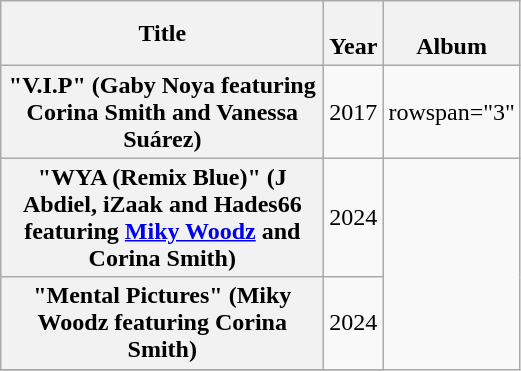<table class="wikitable plainrowheaders" style="text-align:center;">
<tr>
<th scope="col" rowspan="1" style="width:13em;">Title</th>
<th scope="col" rowspan="1"><br>Year</th>
<th scope="col" rowspan="1"><br>Album</th>
</tr>
<tr>
<th scope="row">"V.I.P" (Gaby Noya featuring Corina Smith and Vanessa Suárez)</th>
<td rowspan="1">2017</td>
<td>rowspan="3" </td>
</tr>
<tr>
<th scope="row">"WYA (Remix Blue)" (J Abdiel, iZaak and Hades66 featuring <a href='#'>Miky Woodz</a> and Corina Smith)</th>
<td>2024</td>
</tr>
<tr>
<th scope="row">"Mental Pictures" (Miky Woodz featuring Corina Smith)</th>
<td>2024</td>
</tr>
<tr>
</tr>
</table>
